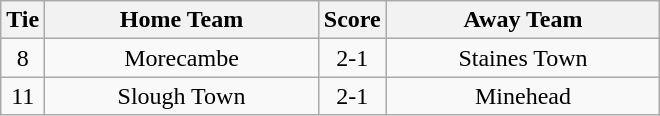<table class="wikitable" style="text-align:center;">
<tr>
<th width=20>Tie</th>
<th width=175>Home Team</th>
<th width=20>Score</th>
<th width=175>Away Team</th>
</tr>
<tr>
<td>8</td>
<td>Morecambe</td>
<td>2-1</td>
<td>Staines Town</td>
</tr>
<tr>
<td>11</td>
<td>Slough Town</td>
<td>2-1</td>
<td>Minehead</td>
</tr>
</table>
